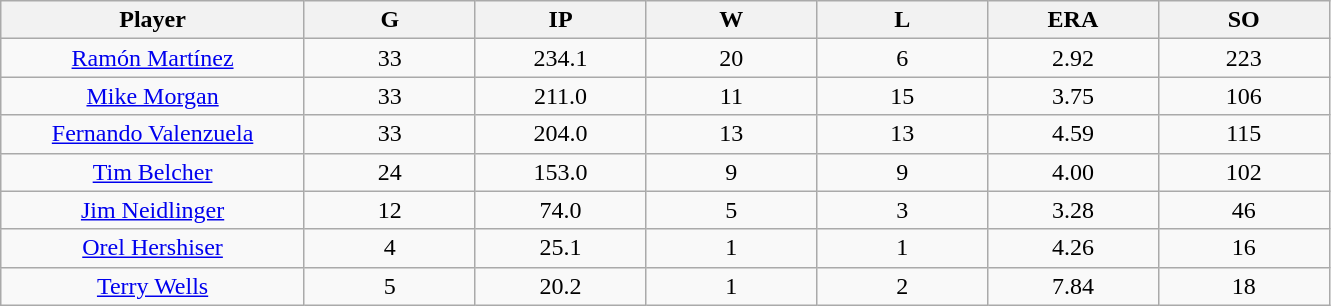<table class="wikitable sortable">
<tr>
<th bgcolor="#DDDDFF" width="16%">Player</th>
<th bgcolor="#DDDDFF" width="9%">G</th>
<th bgcolor="#DDDDFF" width="9%">IP</th>
<th bgcolor="#DDDDFF" width="9%">W</th>
<th bgcolor="#DDDDFF" width="9%">L</th>
<th bgcolor="#DDDDFF" width="9%">ERA</th>
<th bgcolor="#DDDDFF" width="9%">SO</th>
</tr>
<tr align="center">
<td><a href='#'>Ramón Martínez</a></td>
<td>33</td>
<td>234.1</td>
<td>20</td>
<td>6</td>
<td>2.92</td>
<td>223</td>
</tr>
<tr align="center">
<td><a href='#'>Mike Morgan</a></td>
<td>33</td>
<td>211.0</td>
<td>11</td>
<td>15</td>
<td>3.75</td>
<td>106</td>
</tr>
<tr align="center">
<td><a href='#'>Fernando Valenzuela</a></td>
<td>33</td>
<td>204.0</td>
<td>13</td>
<td>13</td>
<td>4.59</td>
<td>115</td>
</tr>
<tr align="center">
<td><a href='#'>Tim Belcher</a></td>
<td>24</td>
<td>153.0</td>
<td>9</td>
<td>9</td>
<td>4.00</td>
<td>102</td>
</tr>
<tr align="center">
<td><a href='#'>Jim Neidlinger</a></td>
<td>12</td>
<td>74.0</td>
<td>5</td>
<td>3</td>
<td>3.28</td>
<td>46</td>
</tr>
<tr align="center">
<td><a href='#'>Orel Hershiser</a></td>
<td>4</td>
<td>25.1</td>
<td>1</td>
<td>1</td>
<td>4.26</td>
<td>16</td>
</tr>
<tr align="center">
<td><a href='#'>Terry Wells</a></td>
<td>5</td>
<td>20.2</td>
<td>1</td>
<td>2</td>
<td>7.84</td>
<td>18</td>
</tr>
</table>
